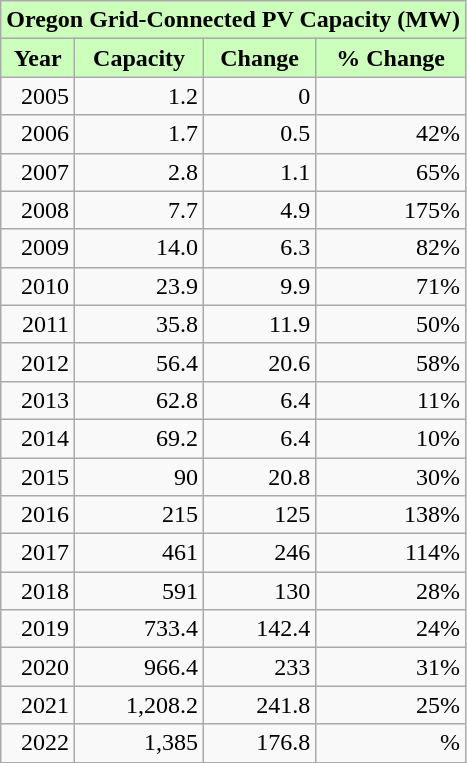<table class="wikitable" style="text-align:right;">
<tr>
<th colspan="13" style="background-color: #cfb;">Oregon Grid-Connected PV Capacity (MW)</th>
</tr>
<tr>
<th style="background-color: #cfb;">Year</th>
<th style="background-color: #cfb;">Capacity</th>
<th style="background-color: #cfb;">Change</th>
<th style="background-color: #cfb;">% Change</th>
</tr>
<tr>
<td>2005</td>
<td align=right>1.2</td>
<td align=right>0</td>
<td align=right></td>
</tr>
<tr>
<td>2006</td>
<td align=right>1.7</td>
<td align=right>0.5</td>
<td align=right>42%</td>
</tr>
<tr>
<td>2007</td>
<td align=right>2.8</td>
<td align=right>1.1</td>
<td align=right>65%</td>
</tr>
<tr>
<td>2008</td>
<td align=right>7.7</td>
<td align=right>4.9</td>
<td align=right>175%</td>
</tr>
<tr>
<td>2009</td>
<td align=right>14.0</td>
<td align=right>6.3</td>
<td align=right>82%</td>
</tr>
<tr>
<td>2010</td>
<td align=right>23.9</td>
<td align=right>9.9</td>
<td align=right>71%</td>
</tr>
<tr>
<td>2011</td>
<td align=right>35.8</td>
<td align=right>11.9</td>
<td align=right>50%</td>
</tr>
<tr>
<td>2012</td>
<td align=right>56.4</td>
<td>20.6</td>
<td>58%</td>
</tr>
<tr>
<td>2013</td>
<td align=right>62.8</td>
<td>6.4</td>
<td>11%</td>
</tr>
<tr>
<td>2014</td>
<td align=right>69.2</td>
<td>6.4</td>
<td>10%</td>
</tr>
<tr>
<td>2015</td>
<td align=right>90</td>
<td>20.8</td>
<td>30%</td>
</tr>
<tr>
<td>2016</td>
<td align=right>215</td>
<td>125</td>
<td>138%</td>
</tr>
<tr>
<td>2017</td>
<td align=right>461</td>
<td>246</td>
<td>114%</td>
</tr>
<tr>
<td>2018</td>
<td align=right>591</td>
<td>130</td>
<td>28%</td>
</tr>
<tr>
<td>2019</td>
<td align=right>733.4</td>
<td>142.4</td>
<td>24%</td>
</tr>
<tr>
<td>2020</td>
<td align=right>966.4</td>
<td>233</td>
<td>31%</td>
</tr>
<tr>
<td>2021</td>
<td align=right>1,208.2</td>
<td>241.8</td>
<td>25%</td>
</tr>
<tr>
<td>2022</td>
<td align=right>1,385</td>
<td>176.8</td>
<td>%</td>
</tr>
</table>
